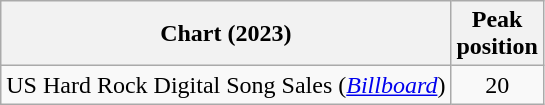<table class="wikitable">
<tr>
<th>Chart (2023)</th>
<th>Peak<br>position</th>
</tr>
<tr>
<td>US Hard Rock Digital Song Sales (<em><a href='#'>Billboard</a></em>)</td>
<td align="center">20</td>
</tr>
</table>
